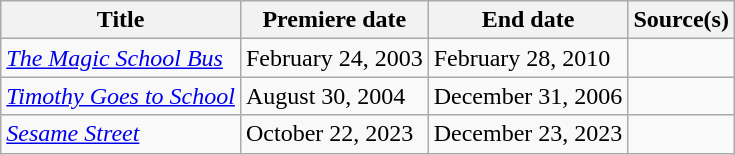<table class="wikitable sortable">
<tr>
<th>Title</th>
<th>Premiere date</th>
<th>End date</th>
<th>Source(s)</th>
</tr>
<tr>
<td><em><a href='#'>The Magic School Bus</a></em></td>
<td>February 24, 2003</td>
<td>February 28, 2010</td>
<td></td>
</tr>
<tr>
<td><em><a href='#'>Timothy Goes to School</a></em></td>
<td>August 30, 2004</td>
<td>December 31, 2006</td>
<td></td>
</tr>
<tr>
<td><em><a href='#'>Sesame Street</a></em></td>
<td>October 22, 2023</td>
<td>December 23, 2023</td>
<td></td>
</tr>
</table>
